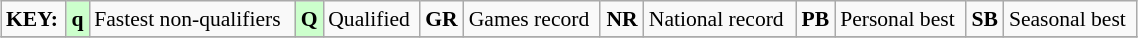<table class="wikitable" style="margin:0.5em auto; font-size:90%;position:relative;" width=60%>
<tr>
<td><strong>KEY:</strong></td>
<td bgcolor=ccffcc align=center><strong>q</strong></td>
<td>Fastest non-qualifiers</td>
<td bgcolor=ccffcc align=center><strong>Q</strong></td>
<td>Qualified</td>
<td align=center><strong>GR</strong></td>
<td>Games record</td>
<td align=center><strong>NR</strong></td>
<td>National record</td>
<td align=center><strong>PB</strong></td>
<td>Personal best</td>
<td align=center><strong>SB</strong></td>
<td>Seasonal best</td>
</tr>
<tr>
</tr>
</table>
